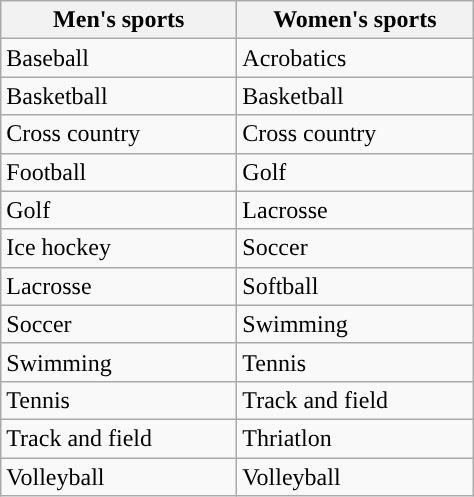<table class="wikitable"; style= "text-align: ">
<tr>
<th width=150px>Men's sports</th>
<th width=150px>Women's sports</th>
</tr>
<tr>
<td>Baseball</td>
<td>Acrobatics</td>
</tr>
<tr>
<td>Basketball</td>
<td>Basketball</td>
</tr>
<tr>
<td>Cross country</td>
<td>Cross country</td>
</tr>
<tr>
<td>Football</td>
<td>Golf</td>
</tr>
<tr>
<td>Golf</td>
<td>Lacrosse</td>
</tr>
<tr>
<td>Ice hockey</td>
<td>Soccer</td>
</tr>
<tr>
<td>Lacrosse</td>
<td>Softball</td>
</tr>
<tr>
<td>Soccer</td>
<td>Swimming</td>
</tr>
<tr>
<td>Swimming</td>
<td>Tennis</td>
</tr>
<tr>
<td>Tennis</td>
<td>Track and field</td>
</tr>
<tr>
<td>Track and field</td>
<td>Thriatlon</td>
</tr>
<tr>
<td>Volleyball</td>
<td>Volleyball</td>
</tr>
</table>
